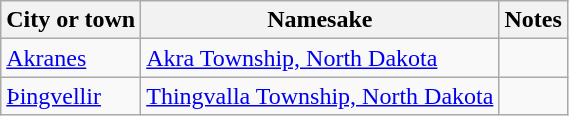<table class="wikitable">
<tr>
<th>City or town</th>
<th>Namesake</th>
<th>Notes</th>
</tr>
<tr>
<td><a href='#'>Akranes</a></td>
<td><a href='#'>Akra Township, North Dakota</a></td>
<td></td>
</tr>
<tr>
<td><a href='#'>Þingvellir</a></td>
<td><a href='#'>Thingvalla Township, North Dakota</a></td>
<td> </td>
</tr>
</table>
